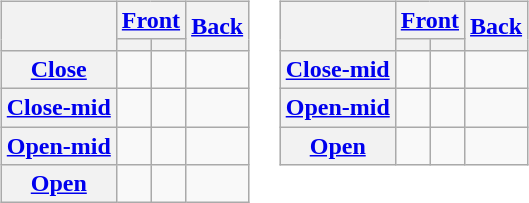<table>
<tr>
<td><br><table class="wikitable" style="text-align: center;">
<tr>
<th rowspan="2"> </th>
<th colspan="2"><a href='#'>Front</a></th>
<th rowspan="2"><a href='#'>Back</a></th>
</tr>
<tr>
<th></th>
<th></th>
</tr>
<tr class="nounderlines">
<th><a href='#'>Close</a></th>
<td> </td>
<td> </td>
<td> </td>
</tr>
<tr class="nounderlines">
<th><a href='#'>Close-mid</a></th>
<td> </td>
<td> </td>
<td> </td>
</tr>
<tr class="nounderlines">
<th><a href='#'>Open-mid</a></th>
<td> </td>
<td> </td>
<td></td>
</tr>
<tr class="nounderlines">
<th><a href='#'>Open</a></th>
<td> </td>
<td></td>
<td></td>
</tr>
</table>
</td>
<td valign="top"><br><table class="wikitable" style="text-align: center">
<tr>
<th rowspan="2"></th>
<th colspan="2"><a href='#'>Front</a></th>
<th rowspan="2"><a href='#'>Back</a></th>
</tr>
<tr>
<th></th>
<th></th>
</tr>
<tr>
<th><a href='#'>Close-mid</a></th>
<td> </td>
<td> </td>
<td> </td>
</tr>
<tr>
<th><a href='#'>Open-mid</a></th>
<td> </td>
<td></td>
<td></td>
</tr>
<tr class="nounderlines">
<th><a href='#'>Open</a></th>
<td></td>
<td></td>
<td> </td>
</tr>
</table>
</td>
</tr>
</table>
